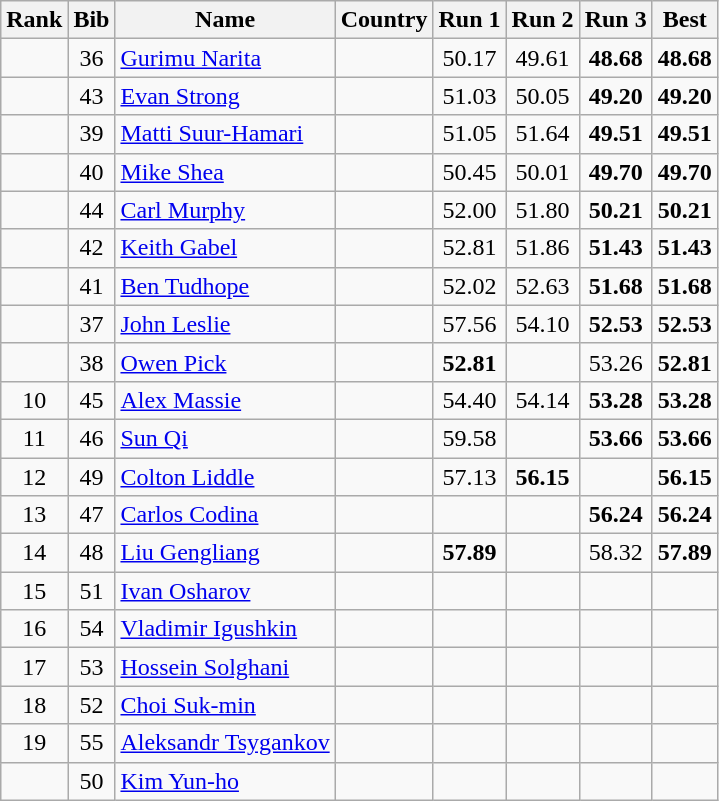<table class="wikitable sortable" style="text-align:center">
<tr>
<th>Rank</th>
<th>Bib</th>
<th>Name</th>
<th>Country</th>
<th>Run 1</th>
<th>Run 2</th>
<th>Run 3</th>
<th>Best</th>
</tr>
<tr>
<td></td>
<td>36</td>
<td align="left"><a href='#'>Gurimu Narita</a></td>
<td align="left"></td>
<td>50.17</td>
<td>49.61</td>
<td><strong>48.68</strong></td>
<td><strong>48.68</strong></td>
</tr>
<tr>
<td></td>
<td>43</td>
<td align="left"><a href='#'>Evan Strong</a></td>
<td align="left"></td>
<td>51.03</td>
<td>50.05</td>
<td><strong>49.20</strong></td>
<td><strong>49.20</strong></td>
</tr>
<tr>
<td></td>
<td>39</td>
<td align="left"><a href='#'>Matti Suur-Hamari</a></td>
<td align="left"></td>
<td>51.05</td>
<td>51.64</td>
<td><strong>49.51</strong></td>
<td><strong>49.51</strong></td>
</tr>
<tr>
<td></td>
<td>40</td>
<td align="left"><a href='#'>Mike Shea</a></td>
<td align="left"></td>
<td>50.45</td>
<td>50.01</td>
<td><strong>49.70</strong></td>
<td><strong>49.70</strong></td>
</tr>
<tr>
<td></td>
<td>44</td>
<td align="left"><a href='#'>Carl Murphy</a></td>
<td align="left"></td>
<td>52.00</td>
<td>51.80</td>
<td><strong>50.21</strong></td>
<td><strong>50.21</strong></td>
</tr>
<tr>
<td></td>
<td>42</td>
<td align="left"><a href='#'>Keith Gabel</a></td>
<td align="left"></td>
<td>52.81</td>
<td>51.86</td>
<td><strong>51.43</strong></td>
<td><strong>51.43</strong></td>
</tr>
<tr>
<td></td>
<td>41</td>
<td align="left"><a href='#'>Ben Tudhope</a></td>
<td align="left"></td>
<td>52.02</td>
<td>52.63</td>
<td><strong>51.68</strong></td>
<td><strong>51.68</strong></td>
</tr>
<tr>
<td></td>
<td>37</td>
<td align="left"><a href='#'>John Leslie</a></td>
<td align="left"></td>
<td>57.56</td>
<td>54.10</td>
<td><strong>52.53</strong></td>
<td><strong>52.53</strong></td>
</tr>
<tr>
<td></td>
<td>38</td>
<td align="left"><a href='#'>Owen Pick</a></td>
<td align="left"></td>
<td><strong>52.81</strong></td>
<td></td>
<td>53.26</td>
<td><strong>52.81</strong></td>
</tr>
<tr>
<td>10</td>
<td>45</td>
<td align="left"><a href='#'>Alex Massie</a></td>
<td align="left"></td>
<td>54.40</td>
<td>54.14</td>
<td><strong>53.28</strong></td>
<td><strong>53.28</strong></td>
</tr>
<tr>
<td>11</td>
<td>46</td>
<td align="left"><a href='#'>Sun Qi</a></td>
<td align=left></td>
<td>59.58</td>
<td></td>
<td><strong>53.66</strong></td>
<td><strong>53.66</strong></td>
</tr>
<tr>
<td>12</td>
<td>49</td>
<td align="left"><a href='#'>Colton Liddle</a></td>
<td align="left"></td>
<td>57.13</td>
<td><strong>56.15</strong></td>
<td></td>
<td><strong>56.15</strong></td>
</tr>
<tr>
<td>13</td>
<td>47</td>
<td align="left"><a href='#'>Carlos Codina</a></td>
<td align="left"></td>
<td></td>
<td></td>
<td><strong>56.24</strong></td>
<td><strong>56.24</strong></td>
</tr>
<tr>
<td>14</td>
<td>48</td>
<td align="left"><a href='#'>Liu Gengliang</a></td>
<td align="left"></td>
<td><strong>57.89</strong></td>
<td></td>
<td>58.32</td>
<td><strong>57.89</strong></td>
</tr>
<tr>
<td>15</td>
<td>51</td>
<td align="left"><a href='#'>Ivan Osharov</a></td>
<td align="left"></td>
<td></td>
<td><strong></strong></td>
<td></td>
<td><strong></strong></td>
</tr>
<tr>
<td>16</td>
<td>54</td>
<td align="left"><a href='#'>Vladimir Igushkin</a></td>
<td align="left"></td>
<td></td>
<td></td>
<td><strong></strong></td>
<td><strong></strong></td>
</tr>
<tr>
<td>17</td>
<td>53</td>
<td align="left"><a href='#'>Hossein Solghani</a></td>
<td align="left"></td>
<td></td>
<td></td>
<td><strong></strong></td>
<td><strong></strong></td>
</tr>
<tr>
<td>18</td>
<td>52</td>
<td align="left"><a href='#'>Choi Suk-min</a></td>
<td align="left"></td>
<td><strong></strong></td>
<td></td>
<td></td>
<td><strong></strong></td>
</tr>
<tr>
<td>19</td>
<td>55</td>
<td align="left"><a href='#'>Aleksandr Tsygankov</a></td>
<td align="left"></td>
<td><strong></strong></td>
<td></td>
<td></td>
<td><strong></strong></td>
</tr>
<tr>
<td></td>
<td>50</td>
<td align="left"><a href='#'>Kim Yun-ho</a></td>
<td align="left"></td>
<td></td>
<td></td>
<td></td>
<td></td>
</tr>
</table>
